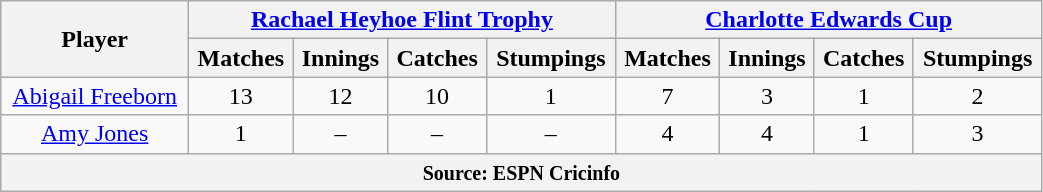<table class="wikitable" style="text-align:center; width:55%;">
<tr>
<th rowspan=2>Player</th>
<th colspan=4><a href='#'>Rachael Heyhoe Flint Trophy</a></th>
<th colspan=4><a href='#'>Charlotte Edwards Cup</a></th>
</tr>
<tr>
<th>Matches</th>
<th>Innings</th>
<th>Catches</th>
<th>Stumpings</th>
<th>Matches</th>
<th>Innings</th>
<th>Catches</th>
<th>Stumpings</th>
</tr>
<tr>
<td><a href='#'>Abigail Freeborn</a></td>
<td>13</td>
<td>12</td>
<td>10</td>
<td>1</td>
<td>7</td>
<td>3</td>
<td>1</td>
<td>2</td>
</tr>
<tr>
<td><a href='#'>Amy Jones</a></td>
<td>1</td>
<td>–</td>
<td>–</td>
<td>–</td>
<td>4</td>
<td>4</td>
<td>1</td>
<td>3</td>
</tr>
<tr>
<th colspan="9"><small>Source: ESPN Cricinfo</small></th>
</tr>
</table>
